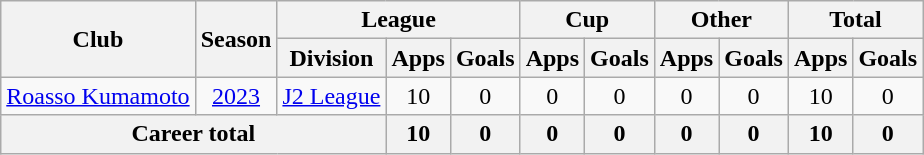<table class=wikitable style=text-align:center>
<tr>
<th rowspan=2>Club</th>
<th rowspan=2>Season</th>
<th colspan=3>League</th>
<th colspan=2>Cup</th>
<th colspan=2>Other</th>
<th colspan=2>Total</th>
</tr>
<tr>
<th>Division</th>
<th>Apps</th>
<th>Goals</th>
<th>Apps</th>
<th>Goals</th>
<th>Apps</th>
<th>Goals</th>
<th>Apps</th>
<th>Goals</th>
</tr>
<tr>
<td><a href='#'>Roasso Kumamoto</a></td>
<td><a href='#'>2023</a></td>
<td><a href='#'>J2 League</a></td>
<td>10</td>
<td>0</td>
<td>0</td>
<td>0</td>
<td>0</td>
<td>0</td>
<td>10</td>
<td>0</td>
</tr>
<tr>
<th colspan=3>Career total</th>
<th>10</th>
<th>0</th>
<th>0</th>
<th>0</th>
<th>0</th>
<th>0</th>
<th>10</th>
<th>0</th>
</tr>
</table>
